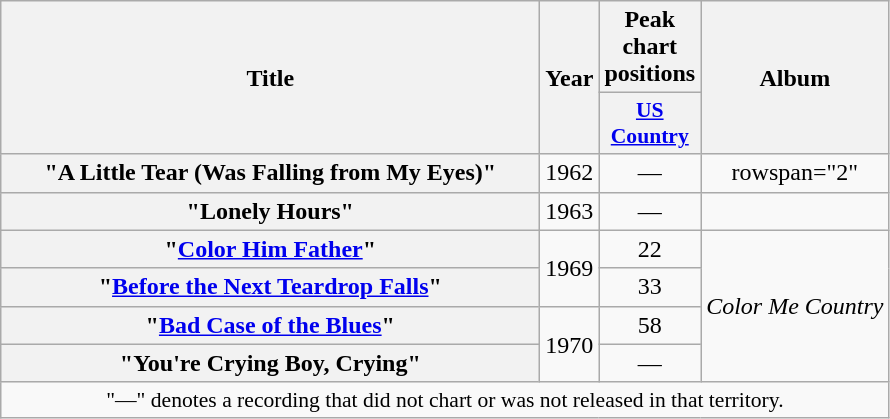<table class="wikitable plainrowheaders" style="text-align:center;" border="1">
<tr>
<th scope="col" rowspan="2" style="width:22em;">Title</th>
<th scope="col" rowspan="2">Year</th>
<th scope="col" colspan="1">Peak chart positions</th>
<th scope="col" rowspan="2">Album</th>
</tr>
<tr>
<th scope="col" style="width:3.5em;font-size:90%;"><a href='#'>US<br>Country</a><br></th>
</tr>
<tr>
<th scope="row">"A Little Tear (Was Falling from My Eyes)"</th>
<td>1962</td>
<td>—</td>
<td>rowspan="2" </td>
</tr>
<tr>
<th scope="row">"Lonely Hours"</th>
<td>1963</td>
<td>—</td>
</tr>
<tr>
<th scope="row">"<a href='#'>Color Him Father</a>"</th>
<td rowspan="2">1969</td>
<td>22</td>
<td rowspan="4"><em>Color Me Country</em></td>
</tr>
<tr>
<th scope="row">"<a href='#'>Before the Next Teardrop Falls</a>"</th>
<td>33</td>
</tr>
<tr>
<th scope="row">"<a href='#'>Bad Case of the Blues</a>"</th>
<td rowspan="2">1970</td>
<td>58</td>
</tr>
<tr>
<th scope="row">"You're Crying Boy, Crying"</th>
<td>—</td>
</tr>
<tr>
<td colspan="4" style="font-size:90%">"—" denotes a recording that did not chart or was not released in that territory.</td>
</tr>
</table>
